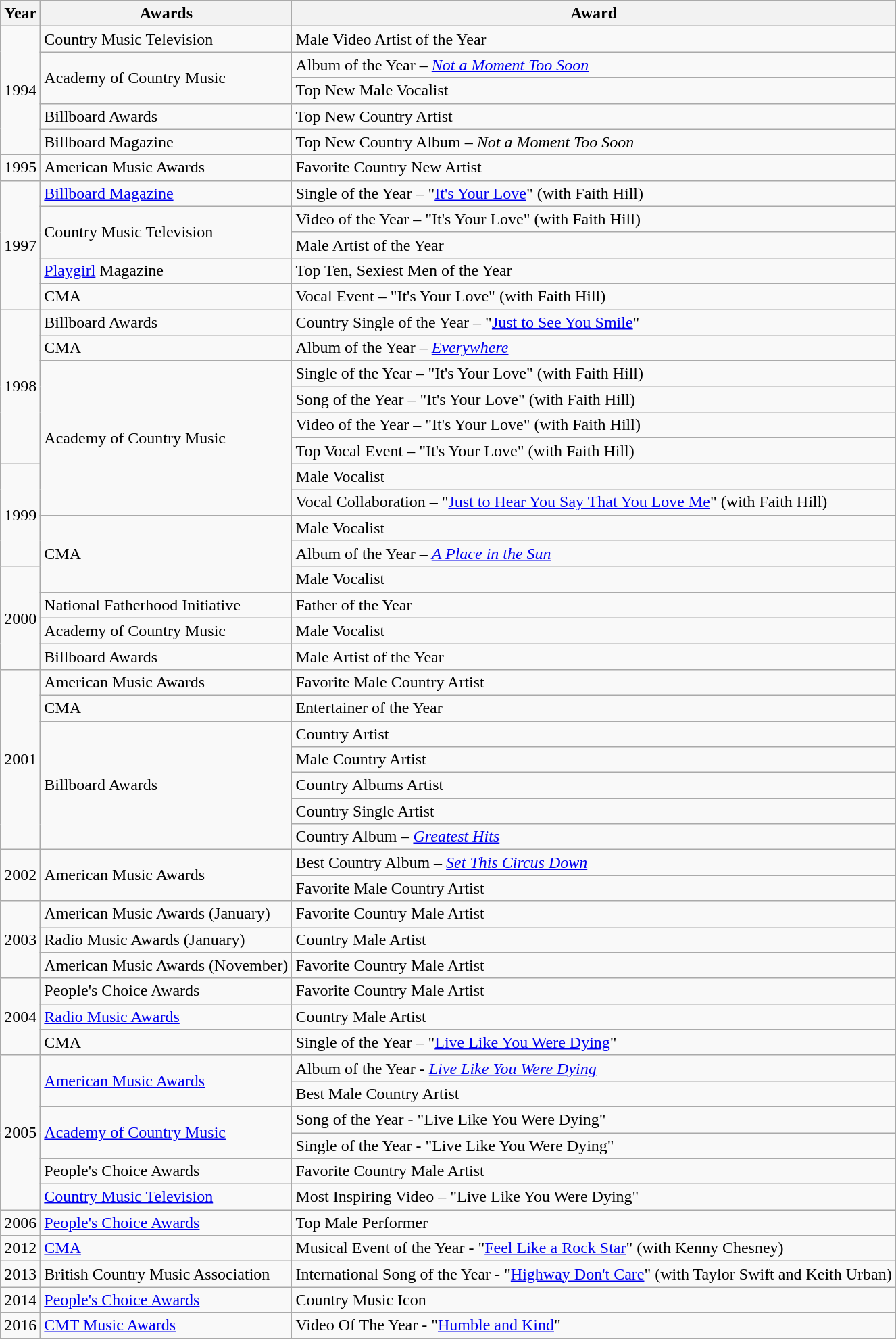<table class="wikitable">
<tr>
<th>Year</th>
<th>Awards</th>
<th>Award</th>
</tr>
<tr>
<td rowspan=5>1994</td>
<td>Country Music Television</td>
<td>Male Video Artist of the Year</td>
</tr>
<tr>
<td rowspan=2>Academy of Country Music</td>
<td>Album of the Year – <em><a href='#'>Not a Moment Too Soon</a></em></td>
</tr>
<tr>
<td>Top New Male Vocalist</td>
</tr>
<tr>
<td>Billboard Awards</td>
<td>Top New Country Artist</td>
</tr>
<tr>
<td>Billboard Magazine</td>
<td>Top New Country Album – <em>Not a Moment Too Soon</em></td>
</tr>
<tr>
<td>1995</td>
<td>American Music Awards</td>
<td>Favorite Country New Artist</td>
</tr>
<tr>
<td rowspan=5>1997</td>
<td><a href='#'>Billboard Magazine</a></td>
<td>Single of the Year – "<a href='#'>It's Your Love</a>" (with Faith Hill)</td>
</tr>
<tr>
<td rowspan=2>Country Music Television</td>
<td>Video of the Year – "It's Your Love" (with Faith Hill)</td>
</tr>
<tr>
<td>Male Artist of the Year</td>
</tr>
<tr>
<td><a href='#'>Playgirl</a> Magazine</td>
<td>Top Ten, Sexiest Men of the Year</td>
</tr>
<tr>
<td>CMA</td>
<td>Vocal Event – "It's Your Love" (with Faith Hill)</td>
</tr>
<tr>
<td rowspan=6>1998</td>
<td>Billboard Awards</td>
<td>Country Single of the Year – "<a href='#'>Just to See You Smile</a>"</td>
</tr>
<tr>
<td>CMA</td>
<td>Album of the Year – <em><a href='#'>Everywhere</a></em></td>
</tr>
<tr>
<td rowspan=6>Academy of Country Music</td>
<td>Single of the Year – "It's Your Love" (with Faith Hill)</td>
</tr>
<tr>
<td>Song of the Year – "It's Your Love" (with Faith Hill)</td>
</tr>
<tr>
<td>Video of the Year – "It's Your Love" (with Faith Hill)</td>
</tr>
<tr>
<td>Top Vocal Event – "It's Your Love" (with Faith Hill)</td>
</tr>
<tr>
<td rowspan=4>1999</td>
<td>Male Vocalist</td>
</tr>
<tr>
<td>Vocal Collaboration – "<a href='#'>Just to Hear You Say That You Love Me</a>" (with Faith Hill)</td>
</tr>
<tr>
<td rowspan=3>CMA</td>
<td>Male Vocalist</td>
</tr>
<tr>
<td>Album of the Year – <em><a href='#'>A Place in the Sun</a></em></td>
</tr>
<tr>
<td rowspan=4>2000</td>
<td>Male Vocalist</td>
</tr>
<tr>
<td>National Fatherhood Initiative</td>
<td>Father of the Year</td>
</tr>
<tr>
<td>Academy of Country Music</td>
<td>Male Vocalist</td>
</tr>
<tr>
<td>Billboard Awards</td>
<td>Male Artist of the Year</td>
</tr>
<tr>
<td rowspan=7>2001</td>
<td>American Music Awards</td>
<td>Favorite Male Country Artist</td>
</tr>
<tr>
<td>CMA</td>
<td>Entertainer of the Year</td>
</tr>
<tr>
<td rowspan=5>Billboard Awards</td>
<td>Country Artist</td>
</tr>
<tr>
<td>Male Country Artist</td>
</tr>
<tr>
<td>Country Albums Artist</td>
</tr>
<tr>
<td>Country Single Artist</td>
</tr>
<tr>
<td>Country Album – <em><a href='#'>Greatest Hits</a></em></td>
</tr>
<tr>
<td rowspan=2>2002</td>
<td rowspan=2>American Music Awards</td>
<td>Best Country Album – <em><a href='#'>Set This Circus Down</a></em></td>
</tr>
<tr>
<td>Favorite Male Country Artist</td>
</tr>
<tr>
<td rowspan=3>2003</td>
<td>American Music Awards (January)</td>
<td>Favorite Country Male Artist</td>
</tr>
<tr>
<td>Radio Music Awards (January)</td>
<td>Country Male Artist</td>
</tr>
<tr>
<td>American Music Awards (November)</td>
<td>Favorite Country Male Artist</td>
</tr>
<tr>
<td rowspan=3>2004</td>
<td>People's Choice Awards</td>
<td>Favorite Country Male Artist</td>
</tr>
<tr>
<td><a href='#'>Radio Music Awards</a></td>
<td>Country Male Artist</td>
</tr>
<tr>
<td>CMA</td>
<td>Single of the Year – "<a href='#'>Live Like You Were Dying</a>"</td>
</tr>
<tr>
<td rowspan=6>2005</td>
<td rowspan=2><a href='#'>American Music Awards</a></td>
<td>Album of the Year - <em><a href='#'>Live Like You Were Dying</a></em></td>
</tr>
<tr>
<td>Best Male Country Artist</td>
</tr>
<tr>
<td rowspan=2><a href='#'>Academy of Country Music</a></td>
<td>Song of the Year - "Live Like You Were Dying"</td>
</tr>
<tr>
<td>Single of the Year - "Live Like You Were Dying"</td>
</tr>
<tr>
<td>People's Choice Awards</td>
<td>Favorite Country Male Artist</td>
</tr>
<tr>
<td><a href='#'>Country Music Television</a></td>
<td>Most Inspiring Video – "Live Like You Were Dying"</td>
</tr>
<tr>
<td>2006</td>
<td><a href='#'>People's Choice Awards</a></td>
<td>Top Male Performer</td>
</tr>
<tr>
<td>2012</td>
<td><a href='#'>CMA</a></td>
<td>Musical Event of the Year - "<a href='#'>Feel Like a Rock Star</a>" (with Kenny Chesney)</td>
</tr>
<tr>
<td>2013</td>
<td>British Country Music Association</td>
<td>International Song of the Year - "<a href='#'>Highway Don't Care</a>" (with  Taylor Swift and Keith Urban)</td>
</tr>
<tr>
<td>2014</td>
<td><a href='#'>People's Choice Awards</a></td>
<td>Country Music Icon</td>
</tr>
<tr>
<td>2016</td>
<td><a href='#'>CMT Music Awards</a></td>
<td>Video Of The Year - "<a href='#'>Humble and Kind</a>"</td>
</tr>
</table>
